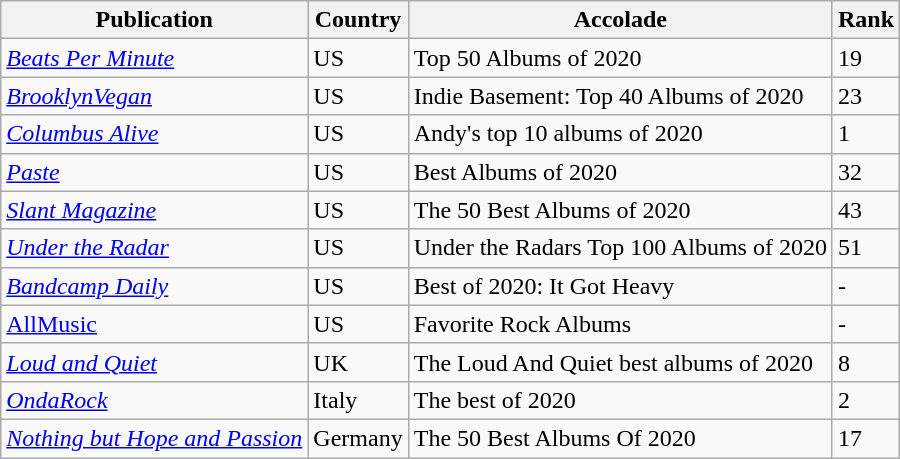<table class="wikitable sortable">
<tr>
<th>Publication</th>
<th>Country</th>
<th>Accolade</th>
<th>Rank</th>
</tr>
<tr>
<td><a href='#'><em>Beats Per Minute</em></a></td>
<td>US</td>
<td>Top 50 Albums of 2020</td>
<td>19</td>
</tr>
<tr>
<td><em><a href='#'>BrooklynVegan</a></em></td>
<td>US</td>
<td>Indie Basement: Top 40 Albums of 2020</td>
<td>23</td>
</tr>
<tr>
<td><em><a href='#'>Columbus Alive</a></em></td>
<td>US</td>
<td>Andy's top 10 albums of 2020</td>
<td>1</td>
</tr>
<tr>
<td><a href='#'><em>Paste</em></a></td>
<td>US</td>
<td>Best Albums of 2020</td>
<td>32</td>
</tr>
<tr>
<td><em><a href='#'>Slant Magazine</a></em></td>
<td>US</td>
<td>The 50 Best Albums of 2020</td>
<td>43</td>
</tr>
<tr>
<td><a href='#'><em>Under the Radar</em></a></td>
<td>US</td>
<td>Under the Radars Top 100 Albums of 2020</td>
<td>51</td>
</tr>
<tr>
<td><em><a href='#'>Bandcamp Daily</a></em></td>
<td>US</td>
<td>Best of 2020: It Got Heavy</td>
<td>-</td>
</tr>
<tr>
<td><a href='#'>AllMusic</a></td>
<td>US</td>
<td>Favorite Rock Albums</td>
<td>-</td>
</tr>
<tr>
<td><em><a href='#'>Loud and Quiet</a></em></td>
<td>UK</td>
<td>The Loud And Quiet best albums of 2020</td>
<td>8</td>
</tr>
<tr>
<td><em><a href='#'>OndaRock</a></em></td>
<td>Italy</td>
<td>The best of 2020</td>
<td>2</td>
</tr>
<tr>
<td><em><a href='#'>Nothing but Hope and Passion</a></em></td>
<td>Germany</td>
<td>The 50 Best Albums Of 2020</td>
<td>17</td>
</tr>
</table>
